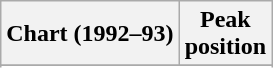<table class="wikitable sortable plainrowheaders" style="text-align:center">
<tr>
<th>Chart (1992–93)</th>
<th>Peak<br>position</th>
</tr>
<tr>
</tr>
<tr>
</tr>
</table>
